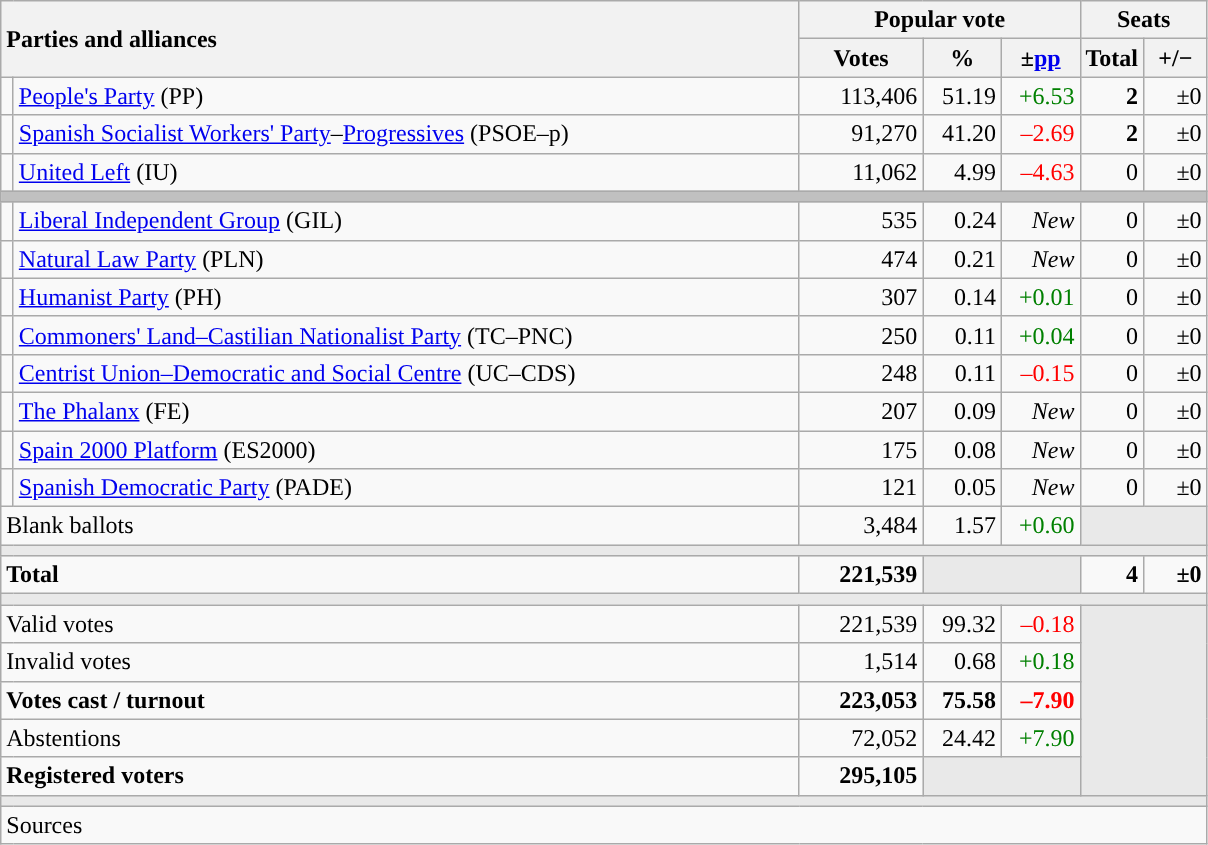<table class="wikitable" style="text-align:right;">
<tr>
<th style="text-align:left;" rowspan="2" colspan="2" width="525">Parties and alliances</th>
<th colspan="3">Popular vote</th>
<th colspan="2">Seats</th>
</tr>
<tr>
<th width="75">Votes</th>
<th width="45">%</th>
<th width="45">±<a href='#'>pp</a></th>
<th width="35">Total</th>
<th width="35">+/−</th>
</tr>
<tr>
<td width="1" style="color:inherit;background:"></td>
<td align="left"><a href='#'>People's Party</a> (PP)</td>
<td>113,406</td>
<td>51.19</td>
<td style="color:green;">+6.53</td>
<td><strong>2</strong></td>
<td>±0</td>
</tr>
<tr>
<td style="color:inherit;background:"></td>
<td align="left"><a href='#'>Spanish Socialist Workers' Party</a>–<a href='#'>Progressives</a> (PSOE–p)</td>
<td>91,270</td>
<td>41.20</td>
<td style="color:red;">–2.69</td>
<td><strong>2</strong></td>
<td>±0</td>
</tr>
<tr>
<td style="color:inherit;background:"></td>
<td align="left"><a href='#'>United Left</a> (IU)</td>
<td>11,062</td>
<td>4.99</td>
<td style="color:red;">–4.63</td>
<td>0</td>
<td>±0</td>
</tr>
<tr>
<td colspan="7" bgcolor="#C0C0C0"></td>
</tr>
<tr>
<td style="color:inherit;background:"></td>
<td align="left"><a href='#'>Liberal Independent Group</a> (GIL)</td>
<td>535</td>
<td>0.24</td>
<td><em>New</em></td>
<td>0</td>
<td>±0</td>
</tr>
<tr>
<td style="color:inherit;background:"></td>
<td align="left"><a href='#'>Natural Law Party</a> (PLN)</td>
<td>474</td>
<td>0.21</td>
<td><em>New</em></td>
<td>0</td>
<td>±0</td>
</tr>
<tr>
<td style="color:inherit;background:"></td>
<td align="left"><a href='#'>Humanist Party</a> (PH)</td>
<td>307</td>
<td>0.14</td>
<td style="color:green;">+0.01</td>
<td>0</td>
<td>±0</td>
</tr>
<tr>
<td style="color:inherit;background:"></td>
<td align="left"><a href='#'>Commoners' Land–Castilian Nationalist Party</a> (TC–PNC)</td>
<td>250</td>
<td>0.11</td>
<td style="color:green;">+0.04</td>
<td>0</td>
<td>±0</td>
</tr>
<tr>
<td style="color:inherit;background:"></td>
<td align="left"><a href='#'>Centrist Union–Democratic and Social Centre</a> (UC–CDS)</td>
<td>248</td>
<td>0.11</td>
<td style="color:red;">–0.15</td>
<td>0</td>
<td>±0</td>
</tr>
<tr>
<td style="color:inherit;background:"></td>
<td align="left"><a href='#'>The Phalanx</a> (FE)</td>
<td>207</td>
<td>0.09</td>
<td><em>New</em></td>
<td>0</td>
<td>±0</td>
</tr>
<tr>
<td style="color:inherit;background:"></td>
<td align="left"><a href='#'>Spain 2000 Platform</a> (ES2000)</td>
<td>175</td>
<td>0.08</td>
<td><em>New</em></td>
<td>0</td>
<td>±0</td>
</tr>
<tr>
<td style="color:inherit;background:"></td>
<td align="left"><a href='#'>Spanish Democratic Party</a> (PADE)</td>
<td>121</td>
<td>0.05</td>
<td><em>New</em></td>
<td>0</td>
<td>±0</td>
</tr>
<tr>
<td align="left" colspan="2">Blank ballots</td>
<td>3,484</td>
<td>1.57</td>
<td style="color:green;">+0.60</td>
<td bgcolor="#E9E9E9" colspan="2"></td>
</tr>
<tr>
<td colspan="7" bgcolor="#E9E9E9"></td>
</tr>
<tr style="font-weight:bold;">
<td align="left" colspan="2">Total</td>
<td>221,539</td>
<td bgcolor="#E9E9E9" colspan="2"></td>
<td>4</td>
<td>±0</td>
</tr>
<tr>
<td colspan="7" bgcolor="#E9E9E9"></td>
</tr>
<tr>
<td align="left" colspan="2">Valid votes</td>
<td>221,539</td>
<td>99.32</td>
<td style="color:red;">–0.18</td>
<td bgcolor="#E9E9E9" colspan="2" rowspan="5"></td>
</tr>
<tr>
<td align="left" colspan="2">Invalid votes</td>
<td>1,514</td>
<td>0.68</td>
<td style="color:green;">+0.18</td>
</tr>
<tr style="font-weight:bold;">
<td align="left" colspan="2">Votes cast / turnout</td>
<td>223,053</td>
<td>75.58</td>
<td style="color:red;">–7.90</td>
</tr>
<tr>
<td align="left" colspan="2">Abstentions</td>
<td>72,052</td>
<td>24.42</td>
<td style="color:green;">+7.90</td>
</tr>
<tr style="font-weight:bold;">
<td align="left" colspan="2">Registered voters</td>
<td>295,105</td>
<td bgcolor="#E9E9E9" colspan="2"></td>
</tr>
<tr>
<td colspan="7" bgcolor="#E9E9E9"></td>
</tr>
<tr>
<td align="left" colspan="7">Sources</td>
</tr>
</table>
